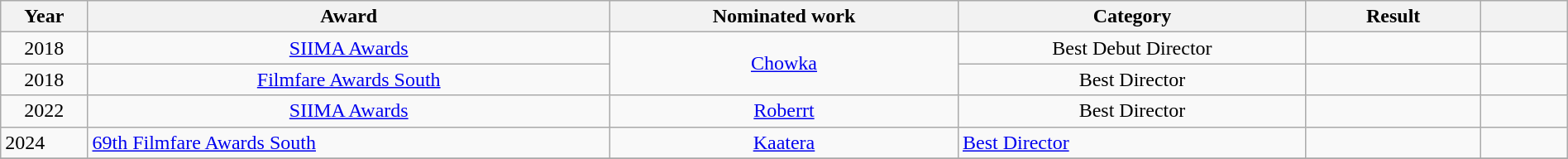<table class="wikitable" width=100%>
<tr>
<th width=5%>Year</th>
<th width=30%>Award</th>
<th width=20%>Nominated work</th>
<th width=20%>Category</th>
<th width=10%>Result</th>
<th width=5%></th>
</tr>
<tr>
<td style="text-align:center;">2018</td>
<td style="text-align:center;"><a href='#'>SIIMA Awards</a></td>
<td style="text-align: center;" rowspan=2><a href='#'>Chowka</a></td>
<td style="text-align: center;">Best Debut Director</td>
<td></td>
<td></td>
</tr>
<tr>
<td style="text-align:center;">2018</td>
<td style="text-align:center;"><a href='#'>Filmfare Awards South</a></td>
<td style="text-align: center;">Best Director</td>
<td></td>
<td></td>
</tr>
<tr>
<td style="text-align:center;">2022</td>
<td style="text-align:center;"><a href='#'>SIIMA Awards</a></td>
<td style="text-align: center;"><a href='#'>Roberrt</a></td>
<td style="text-align: center;">Best Director</td>
<td></td>
<td></td>
</tr>
<tr>
<td>2024</td>
<td><a href='#'>69th Filmfare Awards South</a></td>
<td style="text-align: center;"><a href='#'>Kaatera</a></td>
<td><a href='#'>Best Director</a></td>
<td></td>
<td></td>
</tr>
<tr>
</tr>
</table>
